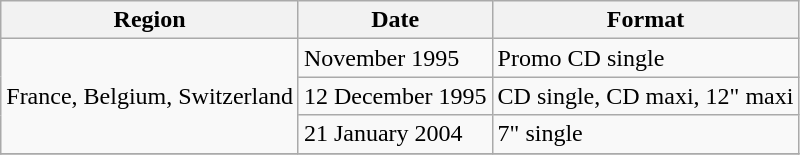<table class="wikitable">
<tr>
<th>Region</th>
<th>Date</th>
<th>Format</th>
</tr>
<tr>
<td rowspan="3">France, Belgium, Switzerland</td>
<td>November 1995</td>
<td>Promo CD single</td>
</tr>
<tr>
<td>12 December 1995</td>
<td>CD single, CD maxi, 12" maxi</td>
</tr>
<tr>
<td>21 January 2004</td>
<td>7" single</td>
</tr>
<tr>
</tr>
</table>
